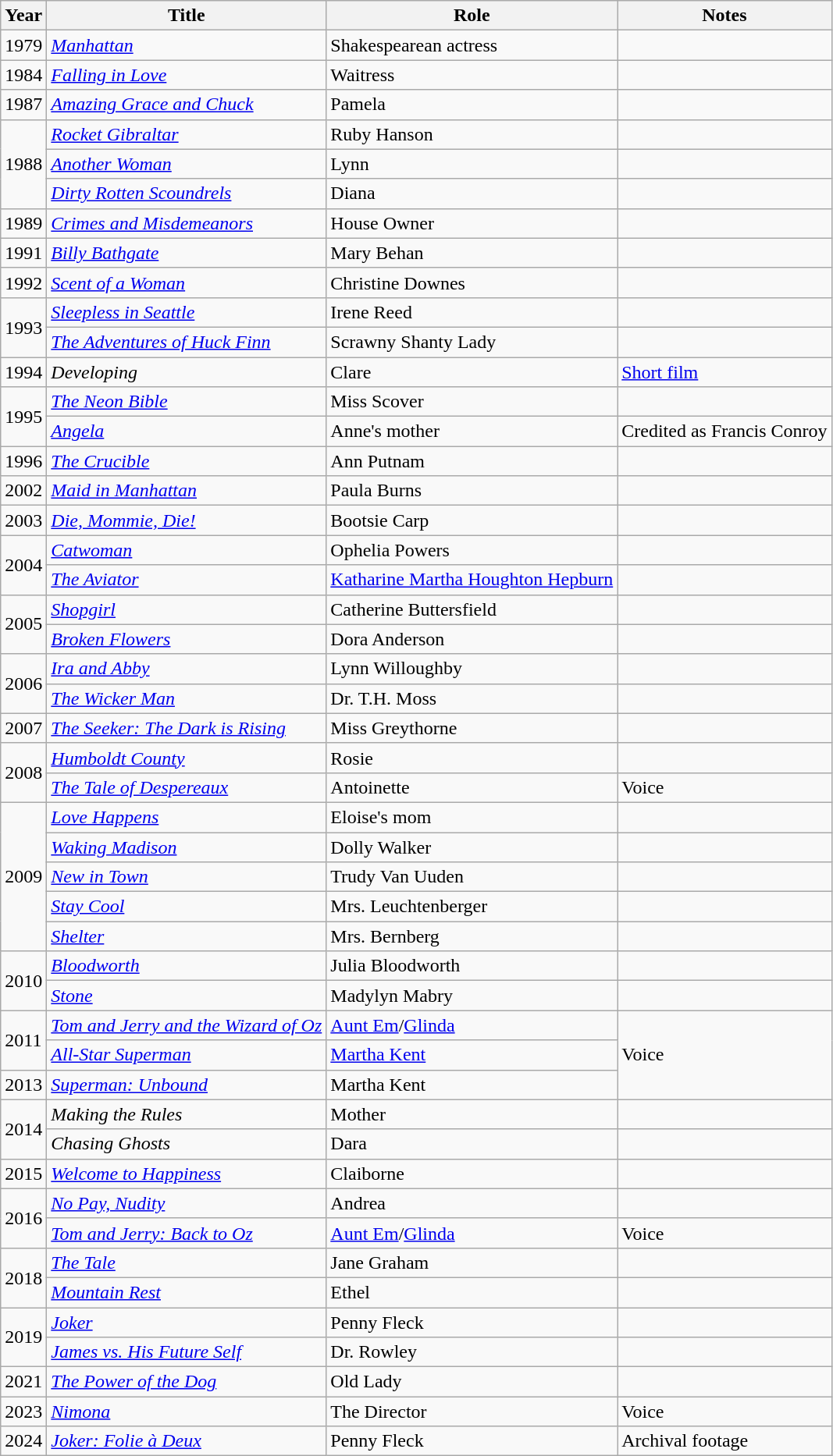<table class="wikitable sortable">
<tr>
<th>Year</th>
<th>Title</th>
<th>Role</th>
<th class="unsortable">Notes</th>
</tr>
<tr>
<td>1979</td>
<td><em><a href='#'>Manhattan</a></em></td>
<td>Shakespearean actress</td>
<td></td>
</tr>
<tr>
<td>1984</td>
<td><em><a href='#'>Falling in Love</a></em></td>
<td>Waitress</td>
<td></td>
</tr>
<tr>
<td>1987</td>
<td><em><a href='#'>Amazing Grace and Chuck</a></em></td>
<td>Pamela</td>
<td></td>
</tr>
<tr>
<td rowspan="3">1988</td>
<td><em><a href='#'>Rocket Gibraltar</a></em></td>
<td>Ruby Hanson</td>
<td></td>
</tr>
<tr>
<td><em><a href='#'>Another Woman</a></em></td>
<td>Lynn</td>
<td></td>
</tr>
<tr>
<td><em><a href='#'>Dirty Rotten Scoundrels</a></em></td>
<td>Diana</td>
<td></td>
</tr>
<tr>
<td>1989</td>
<td><em><a href='#'>Crimes and Misdemeanors</a></em></td>
<td>House Owner</td>
<td></td>
</tr>
<tr>
<td>1991</td>
<td><em><a href='#'>Billy Bathgate</a></em></td>
<td>Mary Behan</td>
<td></td>
</tr>
<tr>
<td>1992</td>
<td><em><a href='#'>Scent of a Woman</a></em></td>
<td>Christine Downes</td>
<td></td>
</tr>
<tr>
<td rowspan="2">1993</td>
<td><em><a href='#'>Sleepless in Seattle</a></em></td>
<td>Irene Reed</td>
<td></td>
</tr>
<tr>
<td><em><a href='#'>The Adventures of Huck Finn</a></em></td>
<td>Scrawny Shanty Lady</td>
<td></td>
</tr>
<tr>
<td>1994</td>
<td><em>Developing</em></td>
<td>Clare</td>
<td><a href='#'>Short film</a></td>
</tr>
<tr>
<td rowspan="2">1995</td>
<td><em><a href='#'>The Neon Bible</a></em></td>
<td>Miss Scover</td>
<td></td>
</tr>
<tr>
<td><em><a href='#'>Angela</a></em></td>
<td>Anne's mother</td>
<td>Credited as Francis Conroy</td>
</tr>
<tr>
<td>1996</td>
<td><em><a href='#'>The Crucible</a></em></td>
<td>Ann Putnam</td>
<td></td>
</tr>
<tr>
<td>2002</td>
<td><em><a href='#'>Maid in Manhattan</a></em></td>
<td>Paula Burns</td>
<td></td>
</tr>
<tr>
<td>2003</td>
<td><em><a href='#'>Die, Mommie, Die!</a></em></td>
<td>Bootsie Carp</td>
<td></td>
</tr>
<tr>
<td rowspan="2">2004</td>
<td><em><a href='#'>Catwoman</a></em></td>
<td>Ophelia Powers</td>
<td></td>
</tr>
<tr>
<td><em><a href='#'>The Aviator</a></em></td>
<td><a href='#'>Katharine Martha Houghton Hepburn</a></td>
<td></td>
</tr>
<tr>
<td rowspan="2">2005</td>
<td><em><a href='#'>Shopgirl</a></em></td>
<td>Catherine Buttersfield</td>
<td></td>
</tr>
<tr>
<td><em><a href='#'>Broken Flowers</a></em></td>
<td>Dora Anderson</td>
<td></td>
</tr>
<tr>
<td rowspan="2">2006</td>
<td><em><a href='#'>Ira and Abby</a></em></td>
<td>Lynn Willoughby</td>
<td></td>
</tr>
<tr>
<td><em><a href='#'>The Wicker Man</a></em></td>
<td>Dr. T.H. Moss</td>
<td></td>
</tr>
<tr>
<td>2007</td>
<td><em><a href='#'>The Seeker: The Dark is Rising</a></em></td>
<td>Miss Greythorne</td>
<td></td>
</tr>
<tr>
<td rowspan="2">2008</td>
<td><em><a href='#'>Humboldt County</a></em></td>
<td>Rosie</td>
<td></td>
</tr>
<tr>
<td><em><a href='#'>The Tale of Despereaux</a></em></td>
<td>Antoinette</td>
<td>Voice</td>
</tr>
<tr>
<td rowspan="5">2009</td>
<td><em><a href='#'>Love Happens</a></em></td>
<td>Eloise's mom</td>
<td></td>
</tr>
<tr>
<td><em><a href='#'>Waking Madison</a></em></td>
<td>Dolly Walker</td>
<td></td>
</tr>
<tr>
<td><em><a href='#'>New in Town</a></em></td>
<td>Trudy Van Uuden</td>
<td></td>
</tr>
<tr>
<td><em><a href='#'>Stay Cool</a></em></td>
<td>Mrs. Leuchtenberger</td>
<td></td>
</tr>
<tr>
<td><em><a href='#'>Shelter</a></em></td>
<td>Mrs. Bernberg</td>
<td></td>
</tr>
<tr>
<td rowspan="2">2010</td>
<td><em><a href='#'>Bloodworth</a></em></td>
<td>Julia Bloodworth</td>
<td></td>
</tr>
<tr>
<td><em><a href='#'>Stone</a></em></td>
<td>Madylyn Mabry</td>
<td></td>
</tr>
<tr>
<td rowspan="2">2011</td>
<td><em><a href='#'>Tom and Jerry and the Wizard of Oz</a></em></td>
<td><a href='#'>Aunt Em</a>/<a href='#'>Glinda</a></td>
<td rowspan="3">Voice</td>
</tr>
<tr>
<td><em><a href='#'>All-Star Superman</a></em></td>
<td><a href='#'>Martha Kent</a></td>
</tr>
<tr>
<td>2013</td>
<td><em><a href='#'>Superman: Unbound</a></em></td>
<td>Martha Kent</td>
</tr>
<tr>
<td rowspan="2">2014</td>
<td><em>Making the Rules</em></td>
<td>Mother</td>
<td></td>
</tr>
<tr>
<td><em>Chasing Ghosts</em></td>
<td>Dara</td>
<td></td>
</tr>
<tr>
<td>2015</td>
<td><em><a href='#'>Welcome to Happiness</a></em></td>
<td>Claiborne</td>
<td></td>
</tr>
<tr>
<td rowspan="2">2016</td>
<td><em><a href='#'>No Pay, Nudity</a></em></td>
<td>Andrea</td>
<td></td>
</tr>
<tr>
<td><em><a href='#'>Tom and Jerry: Back to Oz</a></em></td>
<td><a href='#'>Aunt Em</a>/<a href='#'>Glinda</a></td>
<td>Voice</td>
</tr>
<tr>
<td rowspan="2">2018</td>
<td><em><a href='#'>The Tale</a></em></td>
<td>Jane Graham</td>
<td></td>
</tr>
<tr>
<td><em><a href='#'>Mountain Rest</a></em></td>
<td>Ethel</td>
<td></td>
</tr>
<tr>
<td rowspan="2">2019</td>
<td><em><a href='#'>Joker</a></em></td>
<td>Penny Fleck</td>
<td></td>
</tr>
<tr>
<td><em><a href='#'>James vs. His Future Self</a></em></td>
<td>Dr. Rowley</td>
<td></td>
</tr>
<tr>
<td>2021</td>
<td><em><a href='#'>The Power of the Dog</a></em></td>
<td>Old Lady</td>
<td></td>
</tr>
<tr>
<td>2023</td>
<td><em><a href='#'>Nimona</a></em></td>
<td>The Director</td>
<td>Voice</td>
</tr>
<tr>
<td>2024</td>
<td><em><a href='#'>Joker: Folie à Deux</a></em></td>
<td>Penny Fleck</td>
<td>Archival footage</td>
</tr>
</table>
